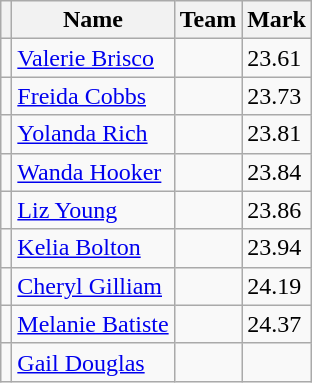<table class=wikitable>
<tr>
<th></th>
<th>Name</th>
<th>Team</th>
<th>Mark</th>
</tr>
<tr>
<td></td>
<td><a href='#'>Valerie Brisco</a></td>
<td></td>
<td>23.61</td>
</tr>
<tr>
<td></td>
<td><a href='#'>Freida Cobbs</a></td>
<td></td>
<td>23.73</td>
</tr>
<tr>
<td></td>
<td><a href='#'>Yolanda Rich</a></td>
<td></td>
<td>23.81</td>
</tr>
<tr>
<td></td>
<td><a href='#'>Wanda Hooker</a></td>
<td></td>
<td>23.84</td>
</tr>
<tr>
<td></td>
<td><a href='#'>Liz Young</a></td>
<td></td>
<td>23.86</td>
</tr>
<tr>
<td></td>
<td><a href='#'>Kelia Bolton</a></td>
<td></td>
<td>23.94</td>
</tr>
<tr>
<td></td>
<td><a href='#'>Cheryl Gilliam</a></td>
<td></td>
<td>24.19</td>
</tr>
<tr>
<td></td>
<td><a href='#'>Melanie Batiste</a></td>
<td></td>
<td>24.37</td>
</tr>
<tr>
<td></td>
<td><a href='#'>Gail Douglas</a></td>
<td></td>
<td></td>
</tr>
</table>
